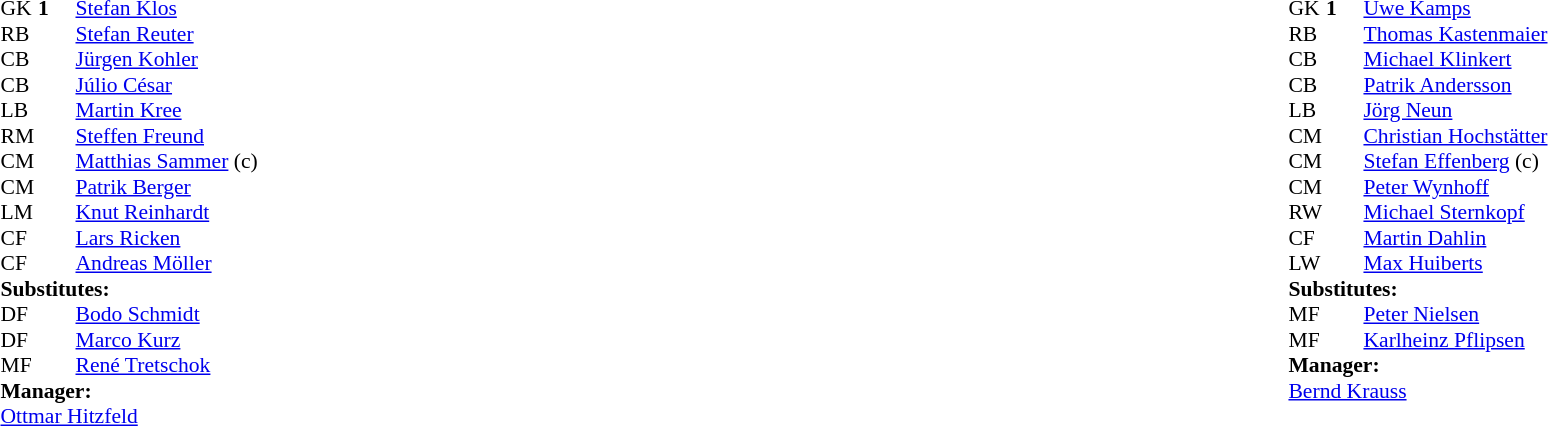<table width="100%">
<tr>
<td valign="top" width="40%"><br><table style="font-size:90%" cellspacing="0" cellpadding="0">
<tr>
<th width=25></th>
<th width=25></th>
</tr>
<tr>
<td>GK</td>
<td><strong>1</strong></td>
<td> <a href='#'>Stefan Klos</a></td>
</tr>
<tr>
<td>RB</td>
<td></td>
<td> <a href='#'>Stefan Reuter</a></td>
</tr>
<tr>
<td>CB</td>
<td></td>
<td> <a href='#'>Jürgen Kohler</a></td>
<td></td>
<td></td>
</tr>
<tr>
<td>CB</td>
<td></td>
<td> <a href='#'>Júlio César</a></td>
</tr>
<tr>
<td>LB</td>
<td></td>
<td> <a href='#'>Martin Kree</a></td>
</tr>
<tr>
<td>RM</td>
<td></td>
<td> <a href='#'>Steffen Freund</a></td>
</tr>
<tr>
<td>CM</td>
<td></td>
<td> <a href='#'>Matthias Sammer</a> (c)</td>
</tr>
<tr>
<td>CM</td>
<td></td>
<td> <a href='#'>Patrik Berger</a></td>
</tr>
<tr>
<td>LM</td>
<td></td>
<td> <a href='#'>Knut Reinhardt</a></td>
<td></td>
<td></td>
</tr>
<tr>
<td>CF</td>
<td></td>
<td> <a href='#'>Lars Ricken</a></td>
<td></td>
<td></td>
</tr>
<tr>
<td>CF</td>
<td></td>
<td> <a href='#'>Andreas Möller</a></td>
</tr>
<tr>
<td colspan=3><strong>Substitutes:</strong></td>
</tr>
<tr>
<td>DF</td>
<td></td>
<td> <a href='#'>Bodo Schmidt</a></td>
<td></td>
<td></td>
</tr>
<tr>
<td>DF</td>
<td></td>
<td> <a href='#'>Marco Kurz</a></td>
<td></td>
<td></td>
</tr>
<tr>
<td>MF</td>
<td></td>
<td> <a href='#'>René Tretschok</a></td>
<td></td>
<td></td>
</tr>
<tr>
<td colspan=3><strong>Manager:</strong></td>
</tr>
<tr>
<td colspan=3> <a href='#'>Ottmar Hitzfeld</a></td>
</tr>
</table>
</td>
<td valign="top"></td>
<td valign="top" width="50%"><br><table style="font-size:90%; margin:auto" cellspacing="0" cellpadding="0">
<tr>
<th width=25></th>
<th width=25></th>
</tr>
<tr>
<td>GK</td>
<td><strong>1</strong></td>
<td> <a href='#'>Uwe Kamps</a></td>
</tr>
<tr>
<td>RB</td>
<td></td>
<td> <a href='#'>Thomas Kastenmaier</a></td>
<td></td>
<td></td>
</tr>
<tr>
<td>CB</td>
<td></td>
<td> <a href='#'>Michael Klinkert</a></td>
</tr>
<tr>
<td>CB</td>
<td></td>
<td> <a href='#'>Patrik Andersson</a></td>
</tr>
<tr>
<td>LB</td>
<td></td>
<td> <a href='#'>Jörg Neun</a></td>
</tr>
<tr>
<td>CM</td>
<td></td>
<td> <a href='#'>Christian Hochstätter</a></td>
</tr>
<tr>
<td>CM</td>
<td></td>
<td> <a href='#'>Stefan Effenberg</a> (c)</td>
</tr>
<tr>
<td>CM</td>
<td></td>
<td> <a href='#'>Peter Wynhoff</a></td>
</tr>
<tr>
<td>RW</td>
<td></td>
<td> <a href='#'>Michael Sternkopf</a></td>
</tr>
<tr>
<td>CF</td>
<td></td>
<td> <a href='#'>Martin Dahlin</a></td>
</tr>
<tr>
<td>LW</td>
<td></td>
<td> <a href='#'>Max Huiberts</a></td>
<td></td>
<td></td>
</tr>
<tr>
<td colspan=3><strong>Substitutes:</strong></td>
</tr>
<tr>
<td>MF</td>
<td></td>
<td> <a href='#'>Peter Nielsen</a></td>
<td></td>
<td></td>
</tr>
<tr>
<td>MF</td>
<td></td>
<td> <a href='#'>Karlheinz Pflipsen</a></td>
<td></td>
<td></td>
</tr>
<tr>
<td colspan=3><strong>Manager:</strong></td>
</tr>
<tr>
<td colspan=3> <a href='#'>Bernd Krauss</a></td>
</tr>
</table>
</td>
</tr>
</table>
